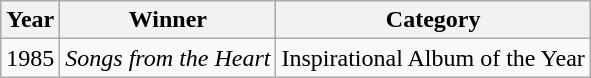<table class="wikitable">
<tr>
<th>Year</th>
<th>Winner</th>
<th>Category</th>
</tr>
<tr>
<td>1985</td>
<td><em>Songs from the Heart</em></td>
<td>Inspirational Album of the Year</td>
</tr>
</table>
